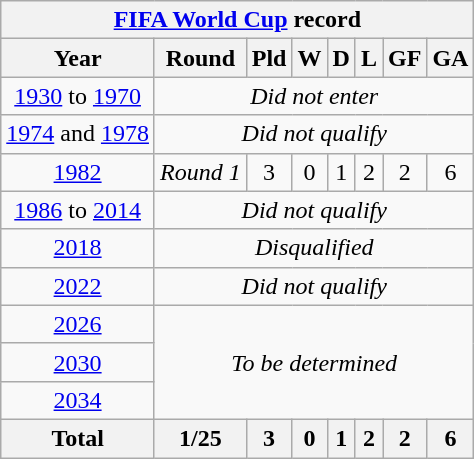<table class="wikitable" style="text-align: center;">
<tr>
<th colspan=8><a href='#'>FIFA World Cup</a> record</th>
</tr>
<tr>
<th>Year</th>
<th>Round</th>
<th>Pld</th>
<th>W</th>
<th>D</th>
<th>L</th>
<th>GF</th>
<th>GA</th>
</tr>
<tr>
<td> <a href='#'>1930</a> to  <a href='#'>1970</a></td>
<td colspan=7><em>Did not enter</em></td>
</tr>
<tr>
<td> <a href='#'>1974</a> and  <a href='#'>1978</a></td>
<td colspan=7><em>Did not qualify</em></td>
</tr>
<tr>
<td> <a href='#'>1982</a></td>
<td><em>Round 1</em></td>
<td>3</td>
<td>0</td>
<td>1</td>
<td>2</td>
<td>2</td>
<td>6</td>
</tr>
<tr>
<td> <a href='#'>1986</a> to  <a href='#'>2014</a></td>
<td colspan=7><em>Did not qualify</em></td>
</tr>
<tr>
<td> <a href='#'>2018</a></td>
<td colspan=7><em>Disqualified</em></td>
</tr>
<tr>
<td> <a href='#'>2022</a></td>
<td colspan=7><em>Did not qualify</em></td>
</tr>
<tr>
<td>   <a href='#'>2026</a></td>
<td colspan=7 rowspan=3><em>To be determined</em></td>
</tr>
<tr>
<td>   <a href='#'>2030</a></td>
</tr>
<tr>
<td> <a href='#'>2034</a></td>
</tr>
<tr>
<th>Total</th>
<th>1/25</th>
<th>3</th>
<th>0</th>
<th>1</th>
<th>2</th>
<th>2</th>
<th>6</th>
</tr>
</table>
